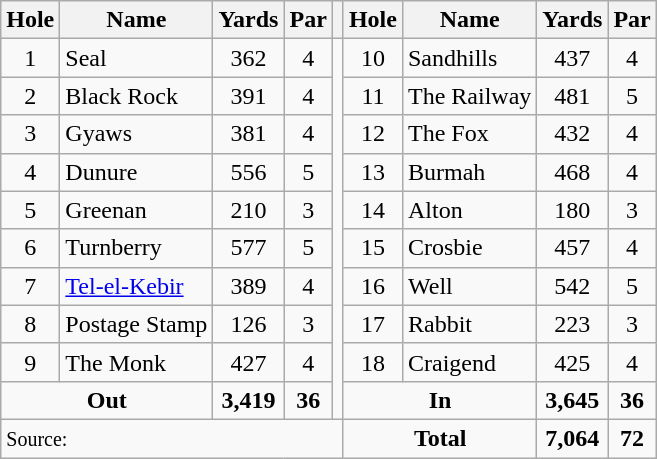<table class=wikitable>
<tr>
<th>Hole</th>
<th>Name</th>
<th>Yards</th>
<th>Par</th>
<th></th>
<th>Hole</th>
<th>Name</th>
<th>Yards</th>
<th>Par</th>
</tr>
<tr>
<td align=center>1</td>
<td>Seal</td>
<td align=center>362</td>
<td align=center>4</td>
<td rowspan=10></td>
<td align=center>10</td>
<td>Sandhills</td>
<td align=center>437</td>
<td align=center>4</td>
</tr>
<tr>
<td align=center>2</td>
<td>Black Rock</td>
<td align=center>391</td>
<td align=center>4</td>
<td align=center>11</td>
<td>The Railway</td>
<td align=center>481</td>
<td align=center>5</td>
</tr>
<tr>
<td align=center>3</td>
<td>Gyaws</td>
<td align=center>381</td>
<td align=center>4</td>
<td align=center>12</td>
<td>The Fox</td>
<td align=center>432</td>
<td align=center>4</td>
</tr>
<tr>
<td align=center>4</td>
<td>Dunure</td>
<td align=center>556</td>
<td align=center>5</td>
<td align=center>13</td>
<td>Burmah</td>
<td align=center>468</td>
<td align=center>4</td>
</tr>
<tr>
<td align=center>5</td>
<td>Greenan</td>
<td align=center>210</td>
<td align=center>3</td>
<td align=center>14</td>
<td>Alton</td>
<td align=center>180</td>
<td align=center>3</td>
</tr>
<tr>
<td align=center>6</td>
<td>Turnberry</td>
<td align=center>577</td>
<td align=center>5</td>
<td align=center>15</td>
<td>Crosbie</td>
<td align=center>457</td>
<td align=center>4</td>
</tr>
<tr>
<td align=center>7</td>
<td><a href='#'>Tel-el-Kebir</a></td>
<td align=center>389</td>
<td align=center>4</td>
<td align=center>16</td>
<td>Well</td>
<td align=center>542</td>
<td align=center>5</td>
</tr>
<tr>
<td align=center>8</td>
<td>Postage Stamp</td>
<td align=center>126</td>
<td align=center>3</td>
<td align=center>17</td>
<td>Rabbit</td>
<td align=center>223</td>
<td align=center>3</td>
</tr>
<tr>
<td align=center>9</td>
<td>The Monk</td>
<td align=center>427</td>
<td align=center>4</td>
<td align=center>18</td>
<td>Craigend</td>
<td align=center>425</td>
<td align=center>4</td>
</tr>
<tr>
<td colspan=2 align=center><strong>Out</strong></td>
<td align=center><strong>3,419</strong></td>
<td align=center><strong>36</strong></td>
<td colspan=2 align=center><strong>In</strong></td>
<td align=center><strong>3,645</strong></td>
<td align=center><strong>36</strong></td>
</tr>
<tr>
<td colspan=5><small>Source:</small></td>
<td colspan=2 align=center><strong>Total</strong></td>
<td align=center><strong>7,064</strong></td>
<td align=center><strong>72</strong></td>
</tr>
</table>
